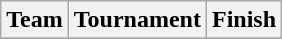<table class="wikitable">
<tr>
<th>Team</th>
<th>Tournament</th>
<th>Finish</th>
</tr>
<tr>
</tr>
</table>
